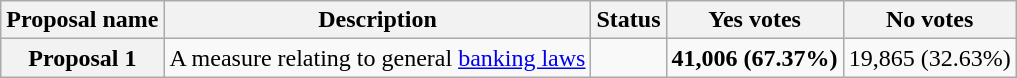<table class="wikitable sortable plainrowheaders">
<tr>
<th scope="col">Proposal name</th>
<th class="unsortable" scope="col">Description</th>
<th scope="col">Status</th>
<th scope="col">Yes votes</th>
<th scope="col">No votes</th>
</tr>
<tr>
<th scope="row">Proposal 1</th>
<td>A measure relating to general <a href='#'>banking laws</a></td>
<td></td>
<td><strong>41,006 (67.37%)</strong></td>
<td>19,865 (32.63%)</td>
</tr>
</table>
